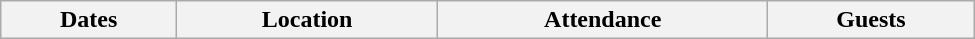<table class="wikitable" width="650">
<tr>
<th>Dates</th>
<th>Location</th>
<th>Attendance</th>
<th>Guests<br></th>
</tr>
</table>
